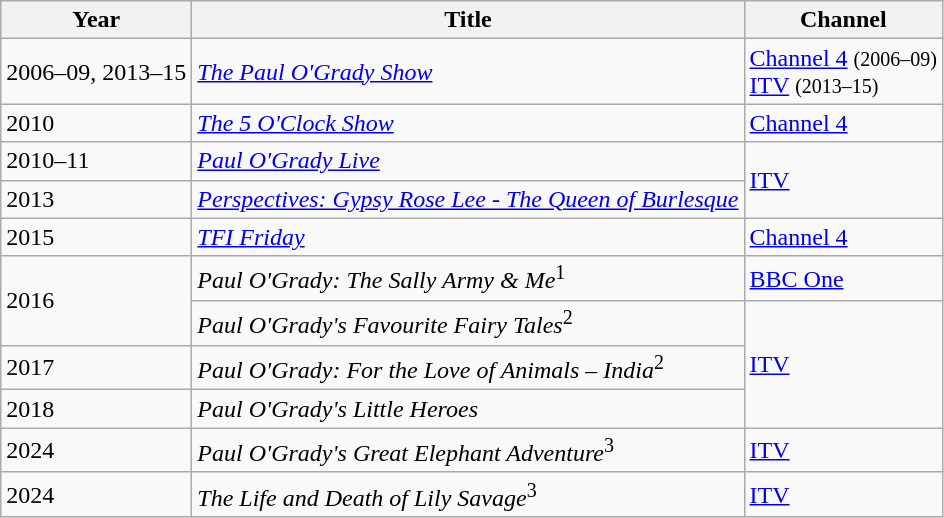<table class="wikitable" border="1">
<tr>
<th>Year</th>
<th>Title</th>
<th>Channel</th>
</tr>
<tr>
<td>2006–09, 2013–15</td>
<td><em><a href='#'>The Paul O'Grady Show</a></em></td>
<td><a href='#'>Channel 4</a> <small>(2006–09)</small><br><a href='#'>ITV</a> <small>(2013–15)</small></td>
</tr>
<tr>
<td>2010</td>
<td><em><a href='#'>The 5 O'Clock Show</a></em></td>
<td><a href='#'>Channel 4</a></td>
</tr>
<tr>
<td>2010–11</td>
<td><em><a href='#'>Paul O'Grady Live</a></em></td>
<td rowspan=2><a href='#'>ITV</a></td>
</tr>
<tr>
<td>2013</td>
<td><em><a href='#'>Perspectives: Gypsy Rose Lee - The Queen of Burlesque</a></em></td>
</tr>
<tr>
<td>2015</td>
<td><em><a href='#'>TFI Friday</a></em></td>
<td><a href='#'>Channel 4</a></td>
</tr>
<tr>
<td rowspan=2>2016</td>
<td><em>Paul O'Grady: The Sally Army & Me</em><sup>1</sup></td>
<td><a href='#'>BBC One</a></td>
</tr>
<tr>
<td><em>Paul O'Grady's Favourite Fairy Tales</em><sup>2</sup></td>
<td rowspan="3"><a href='#'>ITV</a></td>
</tr>
<tr>
<td>2017</td>
<td><em>Paul O'Grady: For the Love of Animals – India</em><sup>2</sup></td>
</tr>
<tr>
<td>2018</td>
<td><em>Paul O'Grady's Little Heroes</em></td>
</tr>
<tr>
<td>2024</td>
<td><em>Paul O'Grady's Great Elephant Adventure</em><sup>3</sup></td>
<td><a href='#'>ITV</a></td>
</tr>
<tr>
<td>2024</td>
<td><em>The Life and Death of Lily Savage</em><sup>3</sup></td>
<td><a href='#'>ITV</a></td>
</tr>
</table>
